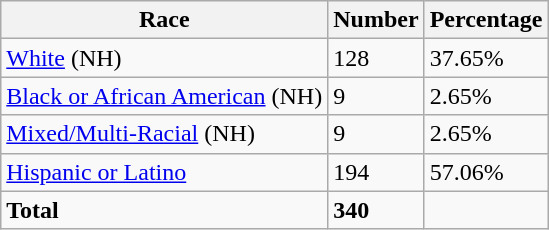<table class="wikitable">
<tr>
<th>Race</th>
<th>Number</th>
<th>Percentage</th>
</tr>
<tr>
<td><a href='#'>White</a> (NH)</td>
<td>128</td>
<td>37.65%</td>
</tr>
<tr>
<td><a href='#'>Black or African American</a> (NH)</td>
<td>9</td>
<td>2.65%</td>
</tr>
<tr>
<td><a href='#'>Mixed/Multi-Racial</a> (NH)</td>
<td>9</td>
<td>2.65%</td>
</tr>
<tr>
<td><a href='#'>Hispanic or Latino</a></td>
<td>194</td>
<td>57.06%</td>
</tr>
<tr>
<td><strong>Total</strong></td>
<td><strong>340</strong></td>
<td></td>
</tr>
</table>
